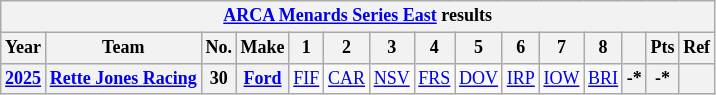<table class="wikitable" style="text-align:center; font-size:75%">
<tr>
<th colspan=15><a href='#'>ARCA Menards Series East</a> results</th>
</tr>
<tr>
<th>Year</th>
<th>Team</th>
<th>No.</th>
<th>Make</th>
<th>1</th>
<th>2</th>
<th>3</th>
<th>4</th>
<th>5</th>
<th>6</th>
<th>7</th>
<th>8</th>
<th></th>
<th>Pts</th>
<th>Ref</th>
</tr>
<tr>
<th><a href='#'>2025</a></th>
<th><a href='#'>Rette Jones Racing</a></th>
<th>30</th>
<th><a href='#'>Ford</a></th>
<td><a href='#'>FIF</a></td>
<td><a href='#'>CAR</a></td>
<td><a href='#'>NSV</a></td>
<td><a href='#'>FRS</a></td>
<td><a href='#'>DOV</a></td>
<td><a href='#'>IRP</a></td>
<td><a href='#'>IOW</a></td>
<td><a href='#'>BRI</a></td>
<th>-*</th>
<th>-*</th>
<th></th>
</tr>
</table>
